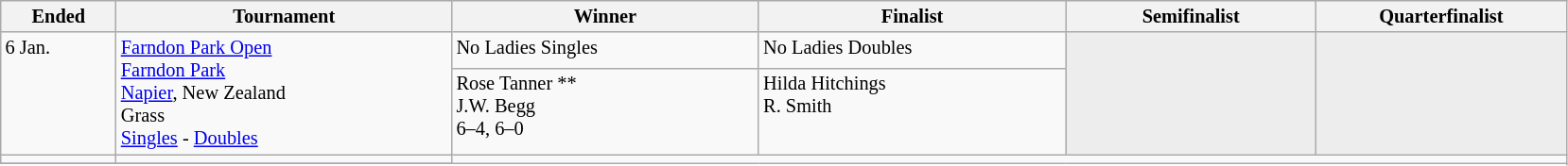<table class="wikitable" style="font-size:85%;">
<tr>
<th width="75">Ended</th>
<th width="230">Tournament</th>
<th width="210">Winner</th>
<th width="210">Finalist</th>
<th width="170">Semifinalist</th>
<th width="170">Quarterfinalist</th>
</tr>
<tr valign=top>
<td rowspan=2>6 Jan.</td>
<td rowspan=2><a href='#'>Farndon Park Open</a><br><a href='#'>Farndon Park</a><br><a href='#'>Napier</a>, New Zealand<br>Grass<br><a href='#'>Singles</a> - <a href='#'>Doubles</a></td>
<td>No Ladies Singles</td>
<td>No Ladies Doubles</td>
<td style="background:#ededed;" rowspan=2></td>
<td style="background:#ededed;" rowspan=2></td>
</tr>
<tr valign=top>
<td> Rose Tanner **<br> J.W. Begg <br>6–4, 6–0</td>
<td> Hilda Hitchings<br> R. Smith</td>
</tr>
<tr valign=top>
<td></td>
<td></td>
</tr>
<tr valign=top>
</tr>
</table>
